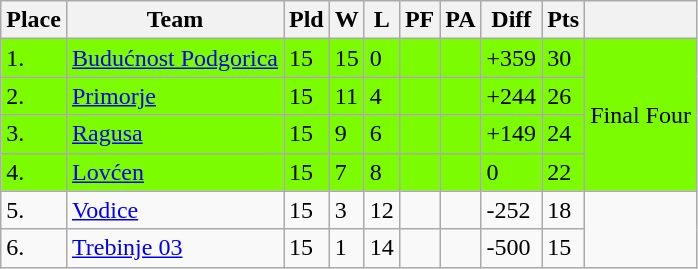<table class="wikitable">
<tr>
<th>Place</th>
<th>Team</th>
<th>Pld</th>
<th>W</th>
<th>L</th>
<th>PF</th>
<th>PA</th>
<th>Diff</th>
<th>Pts</th>
<th></th>
</tr>
<tr bgcolor="lawngreen">
<td>1.</td>
<td> <a href='#'>Budućnost Podgorica</a></td>
<td>15</td>
<td>15</td>
<td>0</td>
<td></td>
<td></td>
<td>+359</td>
<td>30</td>
<td rowspan="4">Final Four</td>
</tr>
<tr bgcolor="lawngreen">
<td>2.</td>
<td> <a href='#'>Primorje</a></td>
<td>15</td>
<td>11</td>
<td>4</td>
<td></td>
<td></td>
<td>+244</td>
<td>26</td>
</tr>
<tr bgcolor="lawngreen">
<td>3.</td>
<td> <a href='#'>Ragusa</a></td>
<td>15</td>
<td>9</td>
<td>6</td>
<td></td>
<td></td>
<td>+149</td>
<td>24</td>
</tr>
<tr bgcolor="lawngreen">
<td>4.</td>
<td> <a href='#'>Lovćen</a></td>
<td>15</td>
<td>7</td>
<td>8</td>
<td></td>
<td></td>
<td>0</td>
<td>22</td>
</tr>
<tr>
<td>5.</td>
<td> <a href='#'>Vodice</a></td>
<td>15</td>
<td>3</td>
<td>12</td>
<td></td>
<td></td>
<td>-252</td>
<td>18</td>
<td rowspan="2"></td>
</tr>
<tr>
<td>6.</td>
<td> <a href='#'>Trebinje 03</a></td>
<td>15</td>
<td>1</td>
<td>14</td>
<td></td>
<td></td>
<td>-500</td>
<td>15</td>
</tr>
</table>
